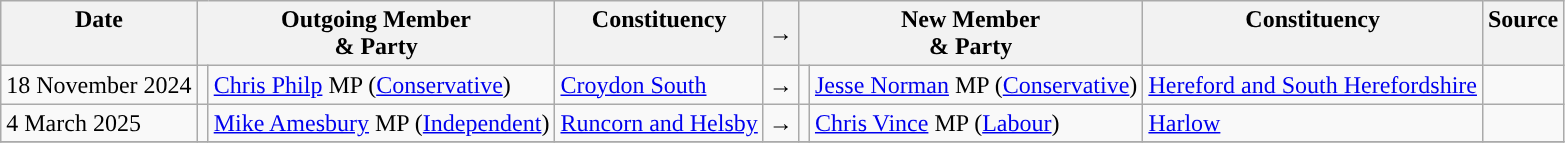<table class="wikitable">
<tr>
<th valign="top">Date</th>
<th colspan="2" valign="top">Outgoing Member<br>& Party</th>
<th valign="top">Constituency</th>
<th>→</th>
<th colspan="2" valign="top">New Member<br>& Party</th>
<th valign="top">Constituency</th>
<th valign="top">Source</th>
</tr>
<tr>
<td nowrap>18 November 2024</td>
<td style="color:inherit;background:"></td>
<td><a href='#'>Chris Philp</a> MP (<a href='#'>Conservative</a>)</td>
<td><a href='#'>Croydon South</a></td>
<td>→</td>
<td style="color:inherit;background:"></td>
<td><a href='#'>Jesse Norman</a> MP (<a href='#'>Conservative</a>)</td>
<td><a href='#'>Hereford and South Herefordshire</a></td>
<td></td>
</tr>
<tr>
<td nowrap>4 March 2025</td>
<td style="color:inherit;background:"></td>
<td><a href='#'>Mike Amesbury</a> MP (<a href='#'>Independent</a>)</td>
<td><a href='#'>Runcorn and Helsby</a></td>
<td>→</td>
<td style="color:inherit;background:"></td>
<td><a href='#'>Chris Vince</a> MP (<a href='#'>Labour</a>)</td>
<td><a href='#'>Harlow</a></td>
<td></td>
</tr>
<tr>
</tr>
</table>
